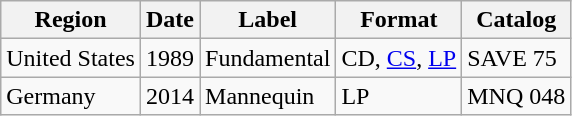<table class="wikitable">
<tr>
<th>Region</th>
<th>Date</th>
<th>Label</th>
<th>Format</th>
<th>Catalog</th>
</tr>
<tr>
<td>United States</td>
<td>1989</td>
<td>Fundamental</td>
<td>CD, <a href='#'>CS</a>, <a href='#'>LP</a></td>
<td>SAVE 75</td>
</tr>
<tr>
<td>Germany</td>
<td>2014</td>
<td>Mannequin</td>
<td>LP</td>
<td>MNQ 048</td>
</tr>
</table>
